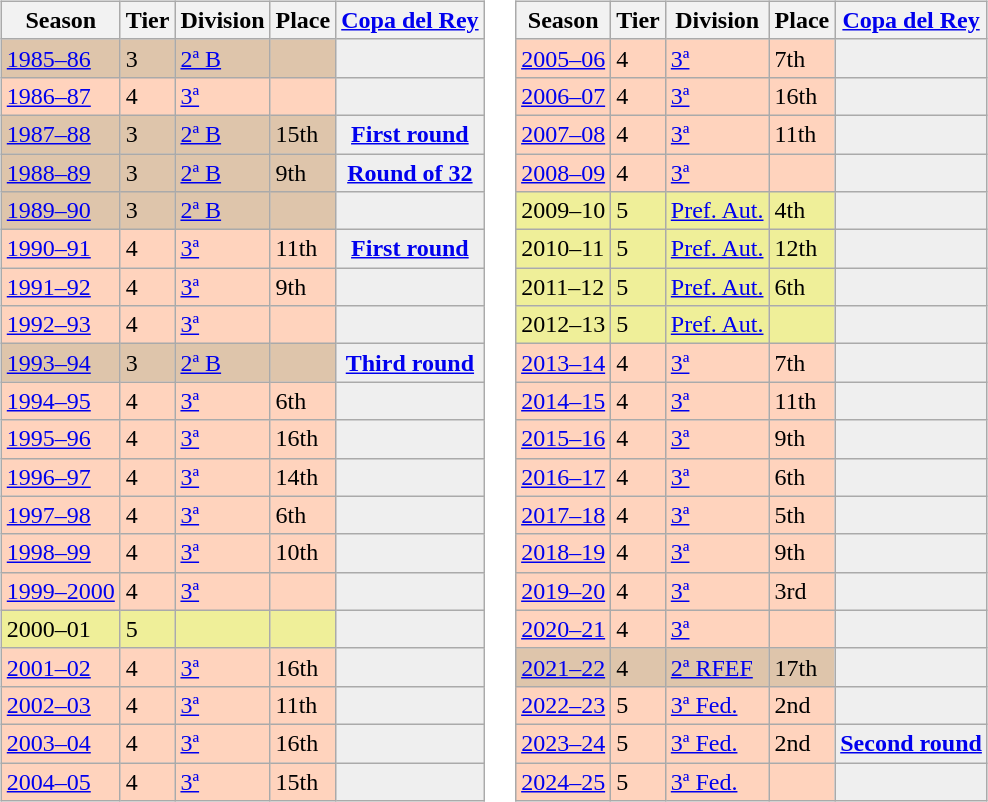<table>
<tr>
<td valign="top" width=0%><br><table class="wikitable">
<tr style="background:#f0f6fa;">
<th>Season</th>
<th>Tier</th>
<th>Division</th>
<th>Place</th>
<th><a href='#'>Copa del Rey</a></th>
</tr>
<tr>
<td style="background:#DEC5AB;"><a href='#'>1985–86</a></td>
<td style="background:#DEC5AB;">3</td>
<td style="background:#DEC5AB;"><a href='#'>2ª B</a></td>
<td style="background:#DEC5AB;"></td>
<th style="background:#efefef;"></th>
</tr>
<tr>
<td style="background:#FFD3BD;"><a href='#'>1986–87</a></td>
<td style="background:#FFD3BD;">4</td>
<td style="background:#FFD3BD;"><a href='#'>3ª</a></td>
<td style="background:#FFD3BD;"></td>
<th style="background:#efefef;"></th>
</tr>
<tr>
<td style="background:#DEC5AB;"><a href='#'>1987–88</a></td>
<td style="background:#DEC5AB;">3</td>
<td style="background:#DEC5AB;"><a href='#'>2ª B</a></td>
<td style="background:#DEC5AB;">15th</td>
<th style="background:#efefef;"><a href='#'>First round</a></th>
</tr>
<tr>
<td style="background:#DEC5AB;"><a href='#'>1988–89</a></td>
<td style="background:#DEC5AB;">3</td>
<td style="background:#DEC5AB;"><a href='#'>2ª B</a></td>
<td style="background:#DEC5AB;">9th</td>
<th style="background:#efefef;"><a href='#'>Round of 32</a></th>
</tr>
<tr>
<td style="background:#DEC5AB;"><a href='#'>1989–90</a></td>
<td style="background:#DEC5AB;">3</td>
<td style="background:#DEC5AB;"><a href='#'>2ª B</a></td>
<td style="background:#DEC5AB;"></td>
<th style="background:#efefef;"></th>
</tr>
<tr>
<td style="background:#FFD3BD;"><a href='#'>1990–91</a></td>
<td style="background:#FFD3BD;">4</td>
<td style="background:#FFD3BD;"><a href='#'>3ª</a></td>
<td style="background:#FFD3BD;">11th</td>
<th style="background:#efefef;"><a href='#'>First round</a></th>
</tr>
<tr>
<td style="background:#FFD3BD;"><a href='#'>1991–92</a></td>
<td style="background:#FFD3BD;">4</td>
<td style="background:#FFD3BD;"><a href='#'>3ª</a></td>
<td style="background:#FFD3BD;">9th</td>
<td style="background:#efefef;"></td>
</tr>
<tr>
<td style="background:#FFD3BD;"><a href='#'>1992–93</a></td>
<td style="background:#FFD3BD;">4</td>
<td style="background:#FFD3BD;"><a href='#'>3ª</a></td>
<td style="background:#FFD3BD;"></td>
<td style="background:#efefef;"></td>
</tr>
<tr>
<td style="background:#DEC5AB;"><a href='#'>1993–94</a></td>
<td style="background:#DEC5AB;">3</td>
<td style="background:#DEC5AB;"><a href='#'>2ª B</a></td>
<td style="background:#DEC5AB;"></td>
<th style="background:#efefef;"><a href='#'>Third round</a></th>
</tr>
<tr>
<td style="background:#FFD3BD;"><a href='#'>1994–95</a></td>
<td style="background:#FFD3BD;">4</td>
<td style="background:#FFD3BD;"><a href='#'>3ª</a></td>
<td style="background:#FFD3BD;">6th</td>
<th style="background:#efefef;"></th>
</tr>
<tr>
<td style="background:#FFD3BD;"><a href='#'>1995–96</a></td>
<td style="background:#FFD3BD;">4</td>
<td style="background:#FFD3BD;"><a href='#'>3ª</a></td>
<td style="background:#FFD3BD;">16th</td>
<th style="background:#efefef;"></th>
</tr>
<tr>
<td style="background:#FFD3BD;"><a href='#'>1996–97</a></td>
<td style="background:#FFD3BD;">4</td>
<td style="background:#FFD3BD;"><a href='#'>3ª</a></td>
<td style="background:#FFD3BD;">14th</td>
<th style="background:#efefef;"></th>
</tr>
<tr>
<td style="background:#FFD3BD;"><a href='#'>1997–98</a></td>
<td style="background:#FFD3BD;">4</td>
<td style="background:#FFD3BD;"><a href='#'>3ª</a></td>
<td style="background:#FFD3BD;">6th</td>
<td style="background:#efefef;"></td>
</tr>
<tr>
<td style="background:#FFD3BD;"><a href='#'>1998–99</a></td>
<td style="background:#FFD3BD;">4</td>
<td style="background:#FFD3BD;"><a href='#'>3ª</a></td>
<td style="background:#FFD3BD;">10th</td>
<td style="background:#efefef;"></td>
</tr>
<tr>
<td style="background:#FFD3BD;"><a href='#'>1999–2000</a></td>
<td style="background:#FFD3BD;">4</td>
<td style="background:#FFD3BD;"><a href='#'>3ª</a></td>
<td style="background:#FFD3BD;"></td>
<th style="background:#efefef;"></th>
</tr>
<tr>
<td style="background:#EFEF99;">2000–01</td>
<td style="background:#EFEF99;">5</td>
<td style="background:#EFEF99;"></td>
<td style="background:#EFEF99;"></td>
<th style="background:#efefef;"></th>
</tr>
<tr>
<td style="background:#FFD3BD;"><a href='#'>2001–02</a></td>
<td style="background:#FFD3BD;">4</td>
<td style="background:#FFD3BD;"><a href='#'>3ª</a></td>
<td style="background:#FFD3BD;">16th</td>
<th style="background:#efefef;"></th>
</tr>
<tr>
<td style="background:#FFD3BD;"><a href='#'>2002–03</a></td>
<td style="background:#FFD3BD;">4</td>
<td style="background:#FFD3BD;"><a href='#'>3ª</a></td>
<td style="background:#FFD3BD;">11th</td>
<th style="background:#efefef;"></th>
</tr>
<tr>
<td style="background:#FFD3BD;"><a href='#'>2003–04</a></td>
<td style="background:#FFD3BD;">4</td>
<td style="background:#FFD3BD;"><a href='#'>3ª</a></td>
<td style="background:#FFD3BD;">16th</td>
<td style="background:#efefef;"></td>
</tr>
<tr>
<td style="background:#FFD3BD;"><a href='#'>2004–05</a></td>
<td style="background:#FFD3BD;">4</td>
<td style="background:#FFD3BD;"><a href='#'>3ª</a></td>
<td style="background:#FFD3BD;">15th</td>
<th style="background:#efefef;"></th>
</tr>
</table>
</td>
<td valign="top" width=0%><br><table class="wikitable">
<tr style="background:#f0f6fa;">
<th>Season</th>
<th>Tier</th>
<th>Division</th>
<th>Place</th>
<th><a href='#'>Copa del Rey</a></th>
</tr>
<tr>
<td style="background:#FFD3BD;"><a href='#'>2005–06</a></td>
<td style="background:#FFD3BD;">4</td>
<td style="background:#FFD3BD;"><a href='#'>3ª</a></td>
<td style="background:#FFD3BD;">7th</td>
<th style="background:#efefef;"></th>
</tr>
<tr>
<td style="background:#FFD3BD;"><a href='#'>2006–07</a></td>
<td style="background:#FFD3BD;">4</td>
<td style="background:#FFD3BD;"><a href='#'>3ª</a></td>
<td style="background:#FFD3BD;">16th</td>
<th style="background:#efefef;"></th>
</tr>
<tr>
<td style="background:#FFD3BD;"><a href='#'>2007–08</a></td>
<td style="background:#FFD3BD;">4</td>
<td style="background:#FFD3BD;"><a href='#'>3ª</a></td>
<td style="background:#FFD3BD;">11th</td>
<th style="background:#efefef;"></th>
</tr>
<tr>
<td style="background:#FFD3BD;"><a href='#'>2008–09</a></td>
<td style="background:#FFD3BD;">4</td>
<td style="background:#FFD3BD;"><a href='#'>3ª</a></td>
<td style="background:#FFD3BD;"></td>
<th style="background:#efefef;"></th>
</tr>
<tr>
<td style="background:#EFEF99;">2009–10</td>
<td style="background:#EFEF99;">5</td>
<td style="background:#EFEF99;"><a href='#'>Pref. Aut.</a></td>
<td style="background:#EFEF99;">4th</td>
<th style="background:#efefef;"></th>
</tr>
<tr>
<td style="background:#EFEF99;">2010–11</td>
<td style="background:#EFEF99;">5</td>
<td style="background:#EFEF99;"><a href='#'>Pref. Aut.</a></td>
<td style="background:#EFEF99;">12th</td>
<th style="background:#efefef;"></th>
</tr>
<tr>
<td style="background:#EFEF99;">2011–12</td>
<td style="background:#EFEF99;">5</td>
<td style="background:#EFEF99;"><a href='#'>Pref. Aut.</a></td>
<td style="background:#EFEF99;">6th</td>
<th style="background:#efefef;"></th>
</tr>
<tr>
<td style="background:#EFEF99;">2012–13</td>
<td style="background:#EFEF99;">5</td>
<td style="background:#EFEF99;"><a href='#'>Pref. Aut.</a></td>
<td style="background:#EFEF99;"></td>
<th style="background:#efefef;"></th>
</tr>
<tr>
<td style="background:#FFD3BD;"><a href='#'>2013–14</a></td>
<td style="background:#FFD3BD;">4</td>
<td style="background:#FFD3BD;"><a href='#'>3ª</a></td>
<td style="background:#FFD3BD;">7th</td>
<th style="background:#efefef;"></th>
</tr>
<tr>
<td style="background:#FFD3BD;"><a href='#'>2014–15</a></td>
<td style="background:#FFD3BD;">4</td>
<td style="background:#FFD3BD;"><a href='#'>3ª</a></td>
<td style="background:#FFD3BD;">11th</td>
<th style="background:#efefef;"></th>
</tr>
<tr>
<td style="background:#FFD3BD;"><a href='#'>2015–16</a></td>
<td style="background:#FFD3BD;">4</td>
<td style="background:#FFD3BD;"><a href='#'>3ª</a></td>
<td style="background:#FFD3BD;">9th</td>
<th style="background:#efefef;"></th>
</tr>
<tr>
<td style="background:#FFD3BD;"><a href='#'>2016–17</a></td>
<td style="background:#FFD3BD;">4</td>
<td style="background:#FFD3BD;"><a href='#'>3ª</a></td>
<td style="background:#FFD3BD;">6th</td>
<th style="background:#efefef;"></th>
</tr>
<tr>
<td style="background:#FFD3BD;"><a href='#'>2017–18</a></td>
<td style="background:#FFD3BD;">4</td>
<td style="background:#FFD3BD;"><a href='#'>3ª</a></td>
<td style="background:#FFD3BD;">5th</td>
<td style="background:#efefef;"></td>
</tr>
<tr>
<td style="background:#FFD3BD;"><a href='#'>2018–19</a></td>
<td style="background:#FFD3BD;">4</td>
<td style="background:#FFD3BD;"><a href='#'>3ª</a></td>
<td style="background:#FFD3BD;">9th</td>
<td style="background:#efefef;"></td>
</tr>
<tr>
<td style="background:#FFD3BD;"><a href='#'>2019–20</a></td>
<td style="background:#FFD3BD;">4</td>
<td style="background:#FFD3BD;"><a href='#'>3ª</a></td>
<td style="background:#FFD3BD;">3rd</td>
<td style="background:#efefef;"></td>
</tr>
<tr>
<td style="background:#FFD3BD;"><a href='#'>2020–21</a></td>
<td style="background:#FFD3BD;">4</td>
<td style="background:#FFD3BD;"><a href='#'>3ª</a></td>
<td style="background:#FFD3BD;"></td>
<td style="background:#efefef;"></td>
</tr>
<tr>
<td style="background:#DEC5AB;"><a href='#'>2021–22</a></td>
<td style="background:#DEC5AB;">4</td>
<td style="background:#DEC5AB;"><a href='#'>2ª RFEF</a></td>
<td style="background:#DEC5AB;">17th</td>
<th style="background:#efefef;"></th>
</tr>
<tr>
<td style="background:#FFD3BD;"><a href='#'>2022–23</a></td>
<td style="background:#FFD3BD;">5</td>
<td style="background:#FFD3BD;"><a href='#'>3ª Fed.</a></td>
<td style="background:#FFD3BD;">2nd</td>
<th style="background:#efefef;"></th>
</tr>
<tr>
<td style="background:#FFD3BD;"><a href='#'>2023–24</a></td>
<td style="background:#FFD3BD;">5</td>
<td style="background:#FFD3BD;"><a href='#'>3ª Fed.</a></td>
<td style="background:#FFD3BD;">2nd</td>
<th style="background:#efefef;"><a href='#'>Second round</a></th>
</tr>
<tr>
<td style="background:#FFD3BD;"><a href='#'>2024–25</a></td>
<td style="background:#FFD3BD;">5</td>
<td style="background:#FFD3BD;"><a href='#'>3ª Fed.</a></td>
<td style="background:#FFD3BD;"></td>
<th style="background:#efefef;"></th>
</tr>
</table>
</td>
</tr>
</table>
